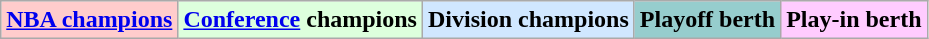<table class="wikitable">
<tr>
<td style="text-align:center; background:#ffcccc;"><strong><a href='#'>NBA champions</a></strong></td>
<td style="text-align:center; background:#ddffdd;"><strong><a href='#'>Conference</a> champions</strong></td>
<td style="text-align:center; background:#d0e7ff;"><strong>Division champions</strong></td>
<td style="text-align:center; background:#96cdcd;"><strong>Playoff berth</strong></td>
<td align="center" bgcolor="#FFCCFF"><strong>Play-in berth</strong></td>
</tr>
</table>
